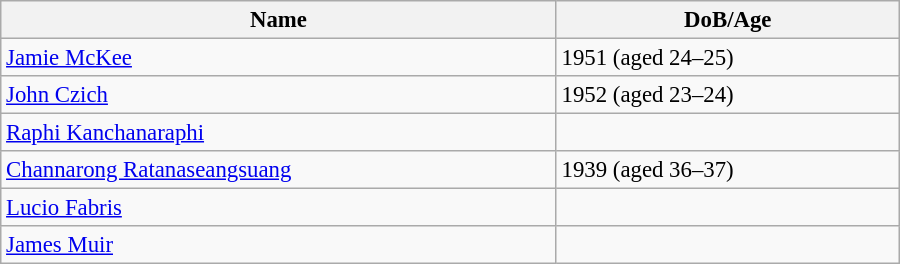<table class="wikitable" style="width:600px; font-size:95%;">
<tr>
<th align="left">Name</th>
<th align="left">DoB/Age</th>
</tr>
<tr>
<td align="left"><a href='#'>Jamie McKee</a></td>
<td align="left">1951 (aged 24–25)</td>
</tr>
<tr>
<td align="left"><a href='#'>John Czich</a></td>
<td align="left">1952 (aged 23–24)</td>
</tr>
<tr>
<td align="left"><a href='#'>Raphi Kanchanaraphi</a></td>
<td align="left"></td>
</tr>
<tr>
<td align="left"><a href='#'>Channarong Ratanaseangsuang</a></td>
<td align="left">1939 (aged 36–37)</td>
</tr>
<tr>
<td align="left"><a href='#'>Lucio Fabris</a></td>
<td align="left"></td>
</tr>
<tr>
<td align="left"><a href='#'>James Muir</a></td>
<td align="left"></td>
</tr>
</table>
